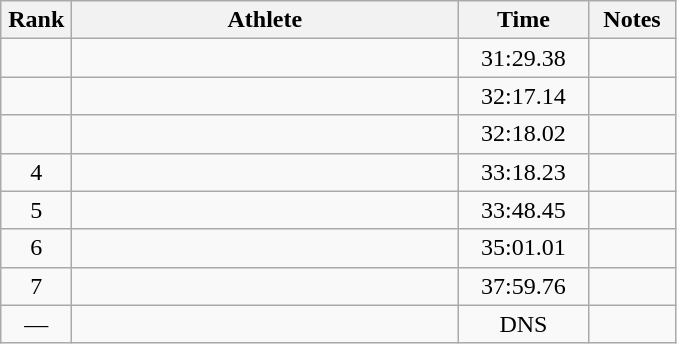<table class="wikitable" style="text-align:center">
<tr>
<th width=40>Rank</th>
<th width=250>Athlete</th>
<th width=80>Time</th>
<th width=50>Notes</th>
</tr>
<tr>
<td></td>
<td align=left></td>
<td>31:29.38</td>
<td></td>
</tr>
<tr>
<td></td>
<td align=left></td>
<td>32:17.14</td>
<td></td>
</tr>
<tr>
<td></td>
<td align=left></td>
<td>32:18.02</td>
<td></td>
</tr>
<tr>
<td>4</td>
<td align=left></td>
<td>33:18.23</td>
<td></td>
</tr>
<tr>
<td>5</td>
<td align=left></td>
<td>33:48.45</td>
<td></td>
</tr>
<tr>
<td>6</td>
<td align=left></td>
<td>35:01.01</td>
<td></td>
</tr>
<tr>
<td>7</td>
<td align=left></td>
<td>37:59.76</td>
<td></td>
</tr>
<tr>
<td>—</td>
<td align=left></td>
<td>DNS</td>
<td></td>
</tr>
</table>
